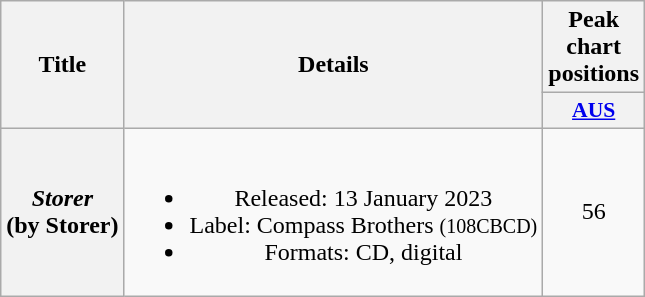<table class="wikitable plainrowheaders" style="text-align:center;">
<tr>
<th scope="col" rowspan="2">Title</th>
<th scope="col" rowspan="2">Details</th>
<th scope="col" colspan="1">Peak chart positions</th>
</tr>
<tr>
<th scope="col" style="width:3em;font-size:90%;"><a href='#'>AUS</a><br></th>
</tr>
<tr>
<th scope="row"><em>Storer</em> <br> (by Storer)</th>
<td><br><ul><li>Released: 13 January 2023</li><li>Label: Compass Brothers <small>(108CBCD)</small></li><li>Formats: CD, digital</li></ul></td>
<td>56</td>
</tr>
</table>
